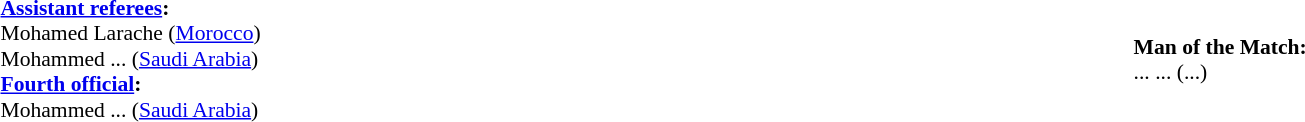<table width=100% style="font-size: 90%">
<tr>
<td><br><strong><a href='#'>Assistant referees</a>:</strong>
<br>Mohamed Larache (<a href='#'>Morocco</a>)
<br>Mohammed ... (<a href='#'>Saudi Arabia</a>)
<br><strong><a href='#'>Fourth official</a>:</strong>
<br>Mohammed ... (<a href='#'>Saudi Arabia</a>)</td>
<td><br><strong>Man of the Match:</strong>
<br>... ... (...)</td>
</tr>
</table>
